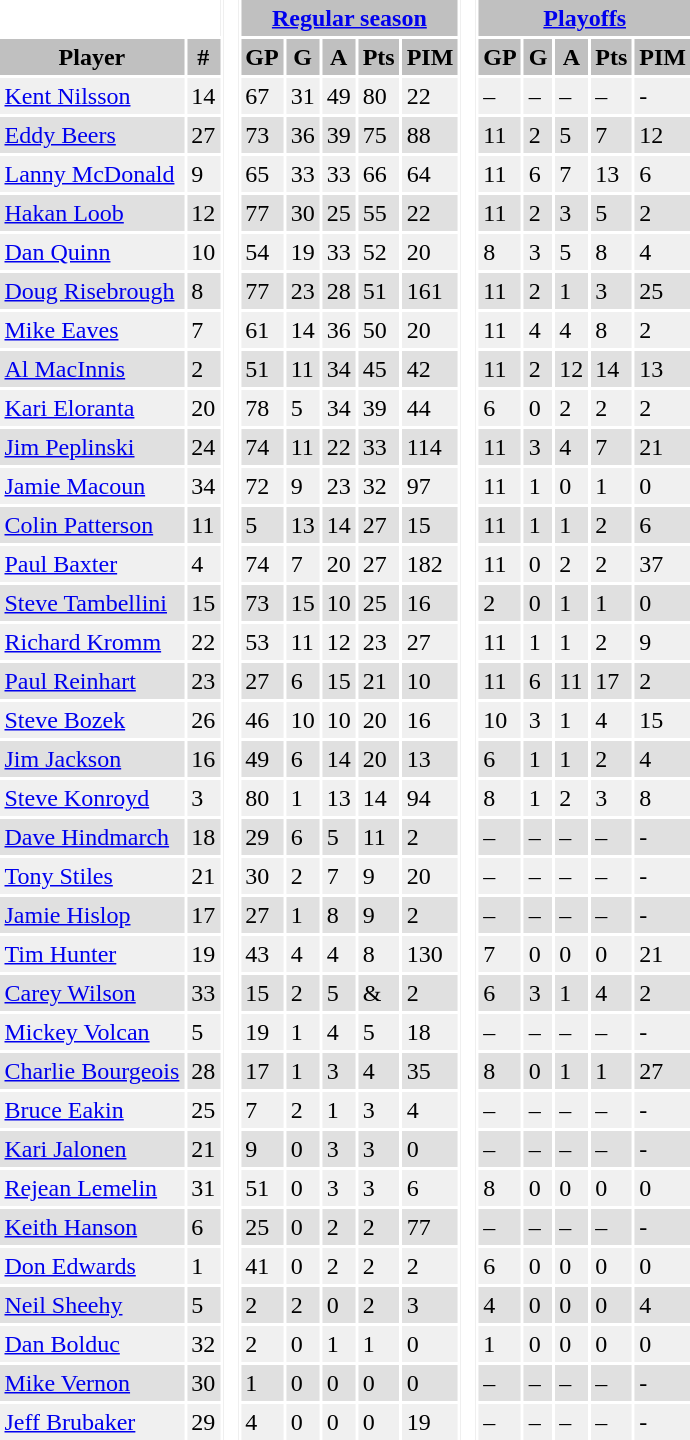<table BORDER="0" CELLPADDING="3" CELLSPACING="2" ID="Table1">
<tr ALIGN="center" bgcolor="#c0c0c0">
<th ALIGN="center" colspan="2" bgcolor="#ffffff"> </th>
<th ALIGN="center" rowspan="99" bgcolor="#ffffff"> </th>
<th ALIGN="center" colspan="5"><a href='#'>Regular season</a></th>
<th ALIGN="center" rowspan="99" bgcolor="#ffffff"> </th>
<th ALIGN="center" colspan="5"><a href='#'>Playoffs</a></th>
</tr>
<tr ALIGN="center" bgcolor="#c0c0c0">
<th ALIGN="center">Player</th>
<th ALIGN="center">#</th>
<th ALIGN="center">GP</th>
<th ALIGN="center">G</th>
<th ALIGN="center">A</th>
<th ALIGN="center">Pts</th>
<th ALIGN="center">PIM</th>
<th ALIGN="center">GP</th>
<th ALIGN="center">G</th>
<th ALIGN="center">A</th>
<th ALIGN="center">Pts</th>
<th ALIGN="center">PIM</th>
</tr>
<tr bgcolor="#f0f0f0">
<td><a href='#'>Kent Nilsson</a></td>
<td>14</td>
<td>67</td>
<td>31</td>
<td>49</td>
<td>80</td>
<td>22</td>
<td>–</td>
<td>–</td>
<td>–</td>
<td>–</td>
<td>-</td>
</tr>
<tr bgcolor="#e0e0e0">
<td><a href='#'>Eddy Beers</a></td>
<td>27</td>
<td>73</td>
<td>36</td>
<td>39</td>
<td>75</td>
<td>88</td>
<td>11</td>
<td>2</td>
<td>5</td>
<td>7</td>
<td>12</td>
</tr>
<tr bgcolor="#f0f0f0">
<td><a href='#'>Lanny McDonald</a></td>
<td>9</td>
<td>65</td>
<td>33</td>
<td>33</td>
<td>66</td>
<td>64</td>
<td>11</td>
<td>6</td>
<td>7</td>
<td>13</td>
<td>6</td>
</tr>
<tr bgcolor="#e0e0e0">
<td><a href='#'>Hakan Loob</a></td>
<td>12</td>
<td>77</td>
<td>30</td>
<td>25</td>
<td>55</td>
<td>22</td>
<td>11</td>
<td>2</td>
<td>3</td>
<td>5</td>
<td>2</td>
</tr>
<tr bgcolor="#f0f0f0">
<td><a href='#'>Dan Quinn</a></td>
<td>10</td>
<td>54</td>
<td>19</td>
<td>33</td>
<td>52</td>
<td>20</td>
<td>8</td>
<td>3</td>
<td>5</td>
<td>8</td>
<td>4</td>
</tr>
<tr bgcolor="#e0e0e0">
<td><a href='#'>Doug Risebrough</a></td>
<td>8</td>
<td>77</td>
<td>23</td>
<td>28</td>
<td>51</td>
<td>161</td>
<td>11</td>
<td>2</td>
<td>1</td>
<td>3</td>
<td>25</td>
</tr>
<tr bgcolor="#f0f0f0">
<td><a href='#'>Mike Eaves</a></td>
<td>7</td>
<td>61</td>
<td>14</td>
<td>36</td>
<td>50</td>
<td>20</td>
<td>11</td>
<td>4</td>
<td>4</td>
<td>8</td>
<td>2</td>
</tr>
<tr bgcolor="#e0e0e0">
<td><a href='#'>Al MacInnis</a></td>
<td>2</td>
<td>51</td>
<td>11</td>
<td>34</td>
<td>45</td>
<td>42</td>
<td>11</td>
<td>2</td>
<td>12</td>
<td>14</td>
<td>13</td>
</tr>
<tr bgcolor="#f0f0f0">
<td><a href='#'>Kari Eloranta</a></td>
<td>20</td>
<td>78</td>
<td>5</td>
<td>34</td>
<td>39</td>
<td>44</td>
<td>6</td>
<td>0</td>
<td>2</td>
<td>2</td>
<td>2</td>
</tr>
<tr bgcolor="#e0e0e0">
<td><a href='#'>Jim Peplinski</a></td>
<td>24</td>
<td>74</td>
<td>11</td>
<td>22</td>
<td>33</td>
<td>114</td>
<td>11</td>
<td>3</td>
<td>4</td>
<td>7</td>
<td>21</td>
</tr>
<tr bgcolor="#f0f0f0">
<td><a href='#'>Jamie Macoun</a></td>
<td>34</td>
<td>72</td>
<td>9</td>
<td>23</td>
<td>32</td>
<td>97</td>
<td>11</td>
<td>1</td>
<td>0</td>
<td>1</td>
<td>0</td>
</tr>
<tr bgcolor="#e0e0e0">
<td><a href='#'>Colin Patterson</a></td>
<td>11</td>
<td>5</td>
<td>13</td>
<td>14</td>
<td>27</td>
<td>15</td>
<td>11</td>
<td>1</td>
<td>1</td>
<td>2</td>
<td>6</td>
</tr>
<tr bgcolor="#f0f0f0">
<td><a href='#'>Paul Baxter</a></td>
<td>4</td>
<td>74</td>
<td>7</td>
<td>20</td>
<td>27</td>
<td>182</td>
<td>11</td>
<td>0</td>
<td>2</td>
<td>2</td>
<td>37</td>
</tr>
<tr bgcolor="#e0e0e0">
<td><a href='#'>Steve Tambellini</a></td>
<td>15</td>
<td>73</td>
<td>15</td>
<td>10</td>
<td>25</td>
<td>16</td>
<td>2</td>
<td>0</td>
<td>1</td>
<td>1</td>
<td>0</td>
</tr>
<tr bgcolor="#f0f0f0">
<td><a href='#'>Richard Kromm</a></td>
<td>22</td>
<td>53</td>
<td>11</td>
<td>12</td>
<td>23</td>
<td>27</td>
<td>11</td>
<td>1</td>
<td>1</td>
<td>2</td>
<td>9</td>
</tr>
<tr bgcolor="#e0e0e0">
<td><a href='#'>Paul Reinhart</a></td>
<td>23</td>
<td>27</td>
<td>6</td>
<td>15</td>
<td>21</td>
<td>10</td>
<td>11</td>
<td>6</td>
<td>11</td>
<td>17</td>
<td>2</td>
</tr>
<tr bgcolor="#f0f0f0">
<td><a href='#'>Steve Bozek</a></td>
<td>26</td>
<td>46</td>
<td>10</td>
<td>10</td>
<td>20</td>
<td>16</td>
<td>10</td>
<td>3</td>
<td>1</td>
<td>4</td>
<td>15</td>
</tr>
<tr bgcolor="#e0e0e0">
<td><a href='#'>Jim Jackson</a></td>
<td>16</td>
<td>49</td>
<td>6</td>
<td>14</td>
<td>20</td>
<td>13</td>
<td>6</td>
<td>1</td>
<td>1</td>
<td>2</td>
<td>4</td>
</tr>
<tr bgcolor="#f0f0f0">
<td><a href='#'>Steve Konroyd</a></td>
<td>3</td>
<td>80</td>
<td>1</td>
<td>13</td>
<td>14</td>
<td>94</td>
<td>8</td>
<td>1</td>
<td>2</td>
<td>3</td>
<td>8</td>
</tr>
<tr bgcolor="#e0e0e0">
<td><a href='#'>Dave Hindmarch</a></td>
<td>18</td>
<td>29</td>
<td>6</td>
<td>5</td>
<td>11</td>
<td>2</td>
<td>–</td>
<td>–</td>
<td>–</td>
<td>–</td>
<td>-</td>
</tr>
<tr bgcolor="#f0f0f0">
<td><a href='#'>Tony Stiles</a></td>
<td>21</td>
<td>30</td>
<td>2</td>
<td>7</td>
<td>9</td>
<td>20</td>
<td>–</td>
<td>–</td>
<td>–</td>
<td>–</td>
<td>-</td>
</tr>
<tr bgcolor="#e0e0e0">
<td><a href='#'>Jamie Hislop</a></td>
<td>17</td>
<td>27</td>
<td>1</td>
<td>8</td>
<td>9</td>
<td>2</td>
<td>–</td>
<td>–</td>
<td>–</td>
<td>–</td>
<td>-</td>
</tr>
<tr bgcolor="#f0f0f0">
<td><a href='#'>Tim Hunter</a></td>
<td>19</td>
<td>43</td>
<td>4</td>
<td>4</td>
<td>8</td>
<td>130</td>
<td>7</td>
<td>0</td>
<td>0</td>
<td>0</td>
<td>21</td>
</tr>
<tr bgcolor="#e0e0e0">
<td><a href='#'>Carey Wilson</a></td>
<td>33</td>
<td>15</td>
<td>2</td>
<td>5</td>
<td>&</td>
<td>2</td>
<td>6</td>
<td>3</td>
<td>1</td>
<td>4</td>
<td>2</td>
</tr>
<tr bgcolor="#f0f0f0">
<td><a href='#'>Mickey Volcan</a></td>
<td>5</td>
<td>19</td>
<td>1</td>
<td>4</td>
<td>5</td>
<td>18</td>
<td>–</td>
<td>–</td>
<td>–</td>
<td>–</td>
<td>-</td>
</tr>
<tr bgcolor="#e0e0e0">
<td><a href='#'>Charlie Bourgeois</a></td>
<td>28</td>
<td>17</td>
<td>1</td>
<td>3</td>
<td>4</td>
<td>35</td>
<td>8</td>
<td>0</td>
<td>1</td>
<td>1</td>
<td>27</td>
</tr>
<tr bgcolor="#f0f0f0">
<td><a href='#'>Bruce Eakin</a></td>
<td>25</td>
<td>7</td>
<td>2</td>
<td>1</td>
<td>3</td>
<td>4</td>
<td>–</td>
<td>–</td>
<td>–</td>
<td>–</td>
<td>-</td>
</tr>
<tr bgcolor="#e0e0e0">
<td><a href='#'>Kari Jalonen</a></td>
<td>21</td>
<td>9</td>
<td>0</td>
<td>3</td>
<td>3</td>
<td>0</td>
<td>–</td>
<td>–</td>
<td>–</td>
<td>–</td>
<td>-</td>
</tr>
<tr bgcolor="#f0f0f0">
<td><a href='#'>Rejean Lemelin</a></td>
<td>31</td>
<td>51</td>
<td>0</td>
<td>3</td>
<td>3</td>
<td>6</td>
<td>8</td>
<td>0</td>
<td>0</td>
<td>0</td>
<td>0</td>
</tr>
<tr bgcolor="#e0e0e0">
<td><a href='#'>Keith Hanson</a></td>
<td>6</td>
<td>25</td>
<td>0</td>
<td>2</td>
<td>2</td>
<td>77</td>
<td>–</td>
<td>–</td>
<td>–</td>
<td>–</td>
<td>-</td>
</tr>
<tr bgcolor="#f0f0f0">
<td><a href='#'>Don Edwards</a></td>
<td>1</td>
<td>41</td>
<td>0</td>
<td>2</td>
<td>2</td>
<td>2</td>
<td>6</td>
<td>0</td>
<td>0</td>
<td>0</td>
<td>0</td>
</tr>
<tr bgcolor="#e0e0e0">
<td><a href='#'>Neil Sheehy</a></td>
<td>5</td>
<td>2</td>
<td>2</td>
<td>0</td>
<td>2</td>
<td>3</td>
<td>4</td>
<td>0</td>
<td>0</td>
<td>0</td>
<td>4</td>
</tr>
<tr bgcolor="#f0f0f0">
<td><a href='#'>Dan Bolduc</a></td>
<td>32</td>
<td>2</td>
<td>0</td>
<td>1</td>
<td>1</td>
<td>0</td>
<td>1</td>
<td>0</td>
<td>0</td>
<td>0</td>
<td>0</td>
</tr>
<tr bgcolor="#e0e0e0">
<td><a href='#'>Mike Vernon</a></td>
<td>30</td>
<td>1</td>
<td>0</td>
<td>0</td>
<td>0</td>
<td>0</td>
<td>–</td>
<td>–</td>
<td>–</td>
<td>–</td>
<td>-</td>
</tr>
<tr bgcolor="#f0f0f0">
<td><a href='#'>Jeff Brubaker</a></td>
<td>29</td>
<td>4</td>
<td>0</td>
<td>0</td>
<td>0</td>
<td>19</td>
<td>–</td>
<td>–</td>
<td>–</td>
<td>–</td>
<td>-</td>
</tr>
</table>
